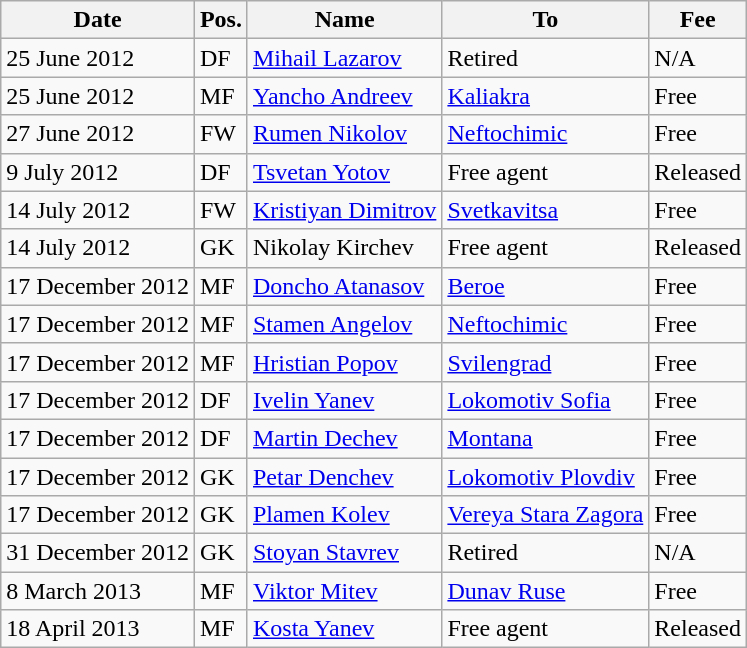<table class="wikitable">
<tr>
<th>Date</th>
<th>Pos.</th>
<th>Name</th>
<th>To</th>
<th>Fee</th>
</tr>
<tr>
<td>25 June 2012</td>
<td>DF</td>
<td> <a href='#'>Mihail Lazarov</a></td>
<td>Retired</td>
<td>N/A</td>
</tr>
<tr>
<td>25 June 2012</td>
<td>MF</td>
<td> <a href='#'>Yancho Andreev</a></td>
<td><a href='#'>Kaliakra</a></td>
<td>Free</td>
</tr>
<tr>
<td>27 June 2012</td>
<td>FW</td>
<td> <a href='#'>Rumen Nikolov</a></td>
<td><a href='#'>Neftochimic</a></td>
<td>Free</td>
</tr>
<tr>
<td>9 July 2012</td>
<td>DF</td>
<td> <a href='#'>Tsvetan Yotov</a></td>
<td>Free agent</td>
<td>Released</td>
</tr>
<tr>
<td>14 July 2012</td>
<td>FW</td>
<td> <a href='#'>Kristiyan Dimitrov</a></td>
<td><a href='#'>Svetkavitsa</a></td>
<td>Free</td>
</tr>
<tr>
<td>14 July 2012</td>
<td>GK</td>
<td> Nikolay Kirchev</td>
<td>Free agent</td>
<td>Released</td>
</tr>
<tr>
<td>17 December 2012</td>
<td>MF</td>
<td> <a href='#'>Doncho Atanasov</a></td>
<td><a href='#'>Beroe</a></td>
<td>Free</td>
</tr>
<tr>
<td>17 December 2012</td>
<td>MF</td>
<td> <a href='#'>Stamen Angelov</a></td>
<td><a href='#'>Neftochimic</a></td>
<td>Free</td>
</tr>
<tr>
<td>17 December 2012</td>
<td>MF</td>
<td> <a href='#'>Hristian Popov</a></td>
<td><a href='#'>Svilengrad</a></td>
<td>Free</td>
</tr>
<tr>
<td>17 December 2012</td>
<td>DF</td>
<td> <a href='#'>Ivelin Yanev</a></td>
<td><a href='#'>Lokomotiv Sofia</a></td>
<td>Free</td>
</tr>
<tr>
<td>17 December 2012</td>
<td>DF</td>
<td> <a href='#'>Martin Dechev</a></td>
<td><a href='#'>Montana</a></td>
<td>Free</td>
</tr>
<tr>
<td>17 December 2012</td>
<td>GK</td>
<td> <a href='#'>Petar Denchev</a></td>
<td><a href='#'>Lokomotiv Plovdiv</a></td>
<td>Free</td>
</tr>
<tr>
<td>17 December 2012</td>
<td>GK</td>
<td> <a href='#'>Plamen Kolev</a></td>
<td><a href='#'>Vereya Stara Zagora</a></td>
<td>Free</td>
</tr>
<tr>
<td>31 December 2012</td>
<td>GK</td>
<td> <a href='#'>Stoyan Stavrev</a></td>
<td>Retired</td>
<td>N/A</td>
</tr>
<tr>
<td>8 March 2013</td>
<td>MF</td>
<td> <a href='#'>Viktor Mitev</a></td>
<td><a href='#'>Dunav Ruse</a></td>
<td>Free</td>
</tr>
<tr>
<td>18 April 2013</td>
<td>MF</td>
<td> <a href='#'>Kosta Yanev</a></td>
<td>Free agent</td>
<td>Released</td>
</tr>
</table>
